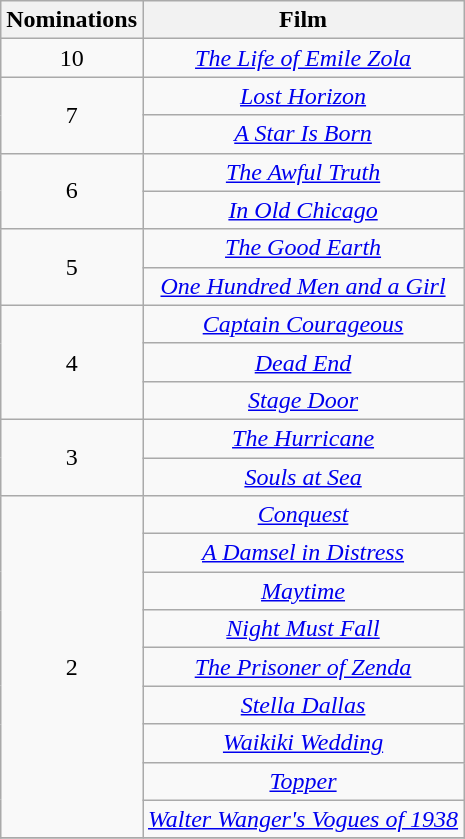<table class="wikitable" rowspan="2" style="text-align:center;">
<tr>
<th scope="col" style="width:55px;">Nominations</th>
<th scope="col" style="text-align:center;">Film</th>
</tr>
<tr>
<td rowspan="1" style="text-align:center">10</td>
<td><em><a href='#'>The Life of Emile Zola</a></em></td>
</tr>
<tr>
<td rowspan="2" style="text-align:center">7</td>
<td><em><a href='#'>Lost Horizon</a></em></td>
</tr>
<tr>
<td><em><a href='#'>A Star Is Born</a></em></td>
</tr>
<tr>
<td rowspan="2" style="text-align:center">6</td>
<td><em><a href='#'>The Awful Truth</a></em></td>
</tr>
<tr>
<td><em><a href='#'>In Old Chicago</a></em></td>
</tr>
<tr>
<td rowspan="2" style="text-align:center">5</td>
<td><em><a href='#'>The Good Earth</a></em></td>
</tr>
<tr>
<td><em><a href='#'>One Hundred Men and a Girl</a></em></td>
</tr>
<tr>
<td rowspan="3" style="text-align:center">4</td>
<td><em><a href='#'>Captain Courageous</a></em></td>
</tr>
<tr>
<td><em><a href='#'>Dead End</a></em></td>
</tr>
<tr>
<td><em><a href='#'>Stage Door</a></em></td>
</tr>
<tr>
<td rowspan="2" style="text-align:center">3</td>
<td><em><a href='#'>The Hurricane</a></em></td>
</tr>
<tr>
<td><em><a href='#'>Souls at Sea</a></em></td>
</tr>
<tr>
<td rowspan="9" style="text-align:center">2</td>
<td><em><a href='#'>Conquest</a></em></td>
</tr>
<tr>
<td><em><a href='#'>A Damsel in Distress</a></em></td>
</tr>
<tr>
<td><em><a href='#'>Maytime</a></em></td>
</tr>
<tr>
<td><em><a href='#'>Night Must Fall</a></em></td>
</tr>
<tr>
<td><em><a href='#'>The Prisoner of Zenda</a></em></td>
</tr>
<tr>
<td><em><a href='#'>Stella Dallas</a></em></td>
</tr>
<tr>
<td><em><a href='#'>Waikiki Wedding</a></em></td>
</tr>
<tr>
<td><em><a href='#'>Topper</a></em></td>
</tr>
<tr>
<td><em><a href='#'>Walter Wanger's Vogues of 1938</a></em></td>
</tr>
<tr>
</tr>
</table>
